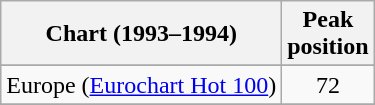<table class="wikitable sortable">
<tr>
<th>Chart (1993–1994)</th>
<th>Peak<br>position</th>
</tr>
<tr>
</tr>
<tr>
</tr>
<tr>
<td>Europe (<a href='#'>Eurochart Hot 100</a>)</td>
<td align="center">72</td>
</tr>
<tr>
</tr>
<tr>
</tr>
<tr>
</tr>
</table>
